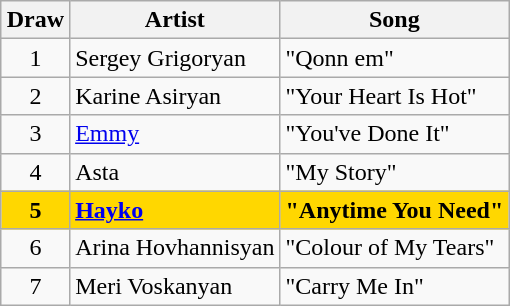<table class="sortable wikitable" style="margin: 1em auto 1em auto; text-align:center">
<tr>
<th>Draw</th>
<th>Artist</th>
<th>Song</th>
</tr>
<tr>
<td>1</td>
<td align="left">Sergey Grigoryan</td>
<td align="left">"Qonn em"</td>
</tr>
<tr>
<td>2</td>
<td align="left">Karine Asiryan</td>
<td align="left">"Your Heart Is Hot"</td>
</tr>
<tr>
<td>3</td>
<td align="left"><a href='#'>Emmy</a></td>
<td align="left">"You've Done It"</td>
</tr>
<tr>
<td>4</td>
<td align="left">Asta</td>
<td align="left">"My Story"</td>
</tr>
<tr style="font-weight:bold; background:gold;">
<td>5</td>
<td align="left"><a href='#'>Hayko</a></td>
<td align="left">"Anytime You Need"</td>
</tr>
<tr>
<td>6</td>
<td align="left">Arina Hovhannisyan</td>
<td align="left">"Colour of My Tears"</td>
</tr>
<tr>
<td>7</td>
<td align="left">Meri Voskanyan</td>
<td align="left">"Carry Me In"</td>
</tr>
</table>
